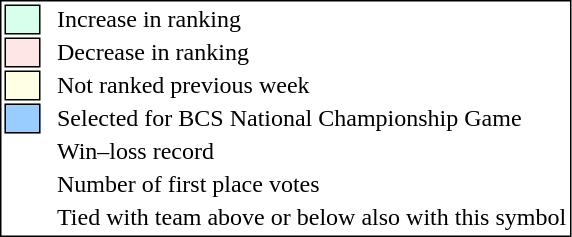<table style="border:1px solid black;">
<tr>
<td style="background:#D8FFEB; width:20px; border:1px solid black;"></td>
<td> </td>
<td>Increase in ranking</td>
</tr>
<tr>
<td style="background:#FFE6E6; width:20px; border:1px solid black;"></td>
<td> </td>
<td>Decrease in ranking</td>
</tr>
<tr>
<td style="background:#FFFFE6; width:20px; border:1px solid black;"></td>
<td> </td>
<td>Not ranked previous week</td>
</tr>
<tr>
<td style="background:#9cf; width:20px; border:1px solid black;"></td>
<td> </td>
<td>Selected for BCS National Championship Game</td>
</tr>
<tr>
<td></td>
<td> </td>
<td>Win–loss record</td>
</tr>
<tr>
<td></td>
<td> </td>
<td>Number of first place votes</td>
</tr>
<tr>
<td></td>
<td></td>
<td>Tied with team above or below also with this symbol</td>
</tr>
</table>
